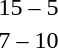<table style="text-align:center">
<tr>
<th width=200></th>
<th width=100></th>
<th width=200></th>
</tr>
<tr>
<td align=right><strong></strong></td>
<td>15 – 5</td>
<td align=left></td>
</tr>
<tr>
<td align=right></td>
<td>7 – 10</td>
<td align=left><strong></strong></td>
</tr>
</table>
